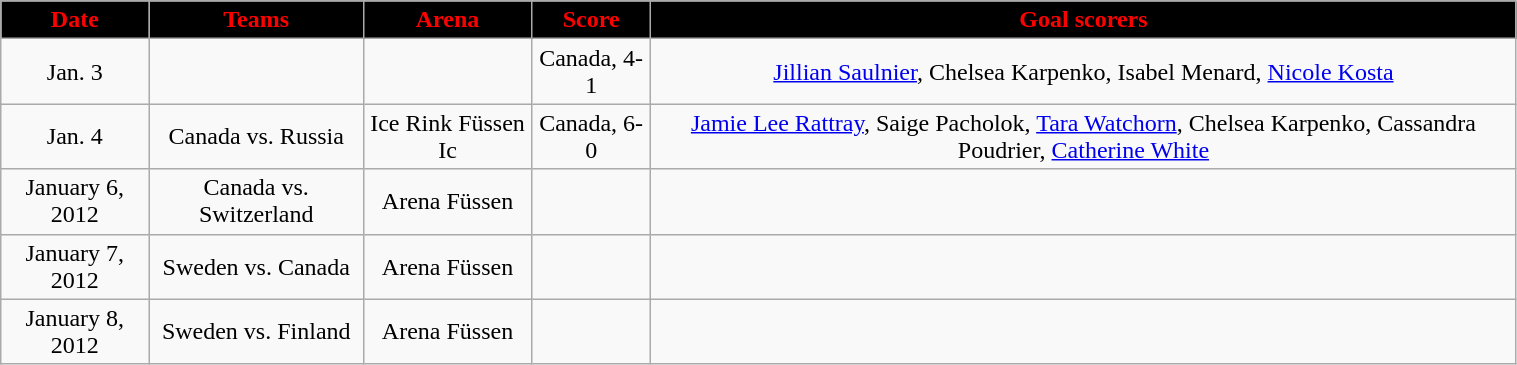<table class="wikitable" style="width:80%;">
<tr style="text-align:center; background:black; color:red;">
<td><strong>Date</strong></td>
<td><strong>Teams</strong></td>
<td><strong>Arena</strong></td>
<td><strong>Score</strong></td>
<td><strong>Goal scorers</strong></td>
</tr>
<tr style="text-align:center;" bgcolor="">
<td>Jan. 3</td>
<td></td>
<td></td>
<td>Canada, 4-1</td>
<td><a href='#'>Jillian Saulnier</a>, Chelsea Karpenko, Isabel Menard, <a href='#'>Nicole Kosta</a></td>
</tr>
<tr style="text-align:center;" bgcolor="">
<td>Jan. 4</td>
<td>Canada vs. Russia</td>
<td>Ice Rink Füssen Ic</td>
<td>Canada, 6-0</td>
<td><a href='#'>Jamie Lee Rattray</a>, Saige Pacholok, <a href='#'>Tara Watchorn</a>, Chelsea Karpenko, Cassandra Poudrier, <a href='#'>Catherine White</a></td>
</tr>
<tr style="text-align:center;" bgcolor="">
<td>January 6, 2012</td>
<td>Canada vs. Switzerland</td>
<td>Arena Füssen</td>
<td></td>
<td></td>
</tr>
<tr style="text-align:center;" bgcolor="">
<td>January 7, 2012</td>
<td>Sweden vs. Canada</td>
<td>Arena Füssen</td>
<td></td>
<td></td>
</tr>
<tr style="text-align:center;" bgcolor="">
<td>January 8, 2012</td>
<td>Sweden vs. Finland</td>
<td>Arena Füssen</td>
<td></td>
<td></td>
</tr>
</table>
